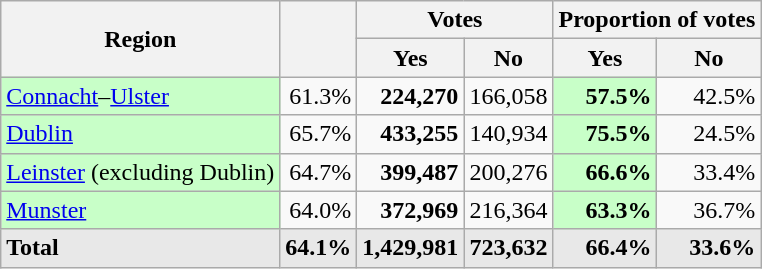<table class="wikitable sortable collapsible">
<tr>
<th rowspan=2>Region</th>
<th rowspan=2></th>
<th colspan=2>Votes</th>
<th colspan=2>Proportion of votes</th>
</tr>
<tr>
<th>Yes</th>
<th>No</th>
<th>Yes</th>
<th>No</th>
</tr>
<tr>
<td style="background:#c8ffc8;"><a href='#'>Connacht</a>–<a href='#'>Ulster</a></td>
<td style="text-align: right;">61.3%</td>
<td style="text-align: right;"><strong>224,270</strong></td>
<td style="text-align: right;">166,058</td>
<td style="text-align: right; background:#c8ffc8;"><strong>57.5%</strong></td>
<td style="text-align: right;">42.5%</td>
</tr>
<tr>
<td style="background:#c8ffc8;"><a href='#'>Dublin</a></td>
<td style="text-align: right;">65.7%</td>
<td style="text-align: right;"><strong>433,255</strong></td>
<td style="text-align: right;">140,934</td>
<td style="text-align: right; background:#c8ffc8;"><strong>75.5%</strong></td>
<td style="text-align: right;">24.5%</td>
</tr>
<tr>
<td style="background:#c8ffc8;"><a href='#'>Leinster</a> (excluding Dublin)</td>
<td style="text-align: right;">64.7%</td>
<td style="text-align: right;"><strong>399,487</strong></td>
<td style="text-align: right;">200,276</td>
<td style="text-align: right; background:#c8ffc8;"><strong>66.6%</strong></td>
<td style="text-align: right;">33.4%</td>
</tr>
<tr>
<td style="background:#c8ffc8;"><a href='#'>Munster</a></td>
<td style="text-align: right;">64.0%</td>
<td style="text-align: right;"><strong>372,969</strong></td>
<td style="text-align: right;">216,364</td>
<td style="text-align: right; background:#c8ffc8;"><strong>63.3%</strong></td>
<td style="text-align: right;">36.7%</td>
</tr>
<tr class="sortbottom" style="font-weight:bold; background:rgb(232,232,232);">
<td>Total</td>
<td style="text-align: right;">64.1%</td>
<td style="text-align: right;"><strong>1,429,981</strong></td>
<td style="text-align: right;">723,632</td>
<td style="text-align: right;">66.4%</td>
<td style="text-align: right;">33.6%</td>
</tr>
</table>
